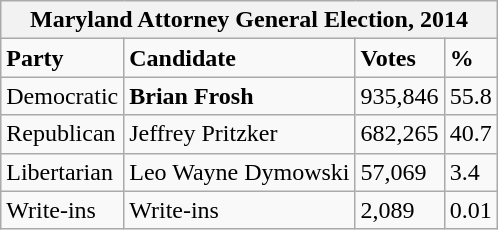<table class="wikitable">
<tr>
<th colspan="4">Maryland Attorney General Election, 2014</th>
</tr>
<tr>
<td><strong>Party</strong></td>
<td><strong>Candidate</strong></td>
<td><strong>Votes</strong></td>
<td><strong>%</strong></td>
</tr>
<tr>
<td>Democratic</td>
<td><strong>Brian Frosh</strong></td>
<td>935,846</td>
<td>55.8</td>
</tr>
<tr>
<td>Republican</td>
<td>Jeffrey Pritzker</td>
<td>682,265</td>
<td>40.7</td>
</tr>
<tr>
<td>Libertarian</td>
<td>Leo Wayne Dymowski</td>
<td>57,069</td>
<td>3.4</td>
</tr>
<tr>
<td>Write-ins</td>
<td>Write-ins</td>
<td>2,089</td>
<td>0.01</td>
</tr>
</table>
